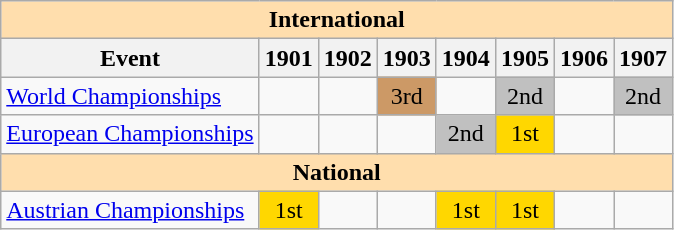<table class="wikitable" style="text-align:center">
<tr>
<th style="background-color: #ffdead; " colspan=8 align=center>International</th>
</tr>
<tr>
<th>Event</th>
<th>1901</th>
<th>1902</th>
<th>1903</th>
<th>1904</th>
<th>1905</th>
<th>1906</th>
<th>1907</th>
</tr>
<tr>
<td align=left><a href='#'>World Championships</a></td>
<td></td>
<td></td>
<td bgcolor=cc9966>3rd</td>
<td></td>
<td bgcolor=silver>2nd</td>
<td></td>
<td bgcolor=silver>2nd</td>
</tr>
<tr>
<td align=left><a href='#'>European Championships</a></td>
<td></td>
<td></td>
<td></td>
<td bgcolor=silver>2nd</td>
<td bgcolor=gold>1st</td>
<td></td>
<td></td>
</tr>
<tr>
<th style="background-color: #ffdead; " colspan=8 align=center>National</th>
</tr>
<tr>
<td align=left><a href='#'>Austrian Championships</a></td>
<td bgcolor=gold>1st</td>
<td></td>
<td></td>
<td bgcolor=gold>1st</td>
<td bgcolor=gold>1st</td>
<td></td>
<td></td>
</tr>
</table>
